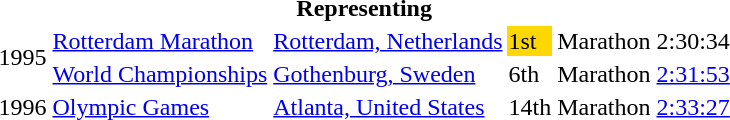<table>
<tr>
<th colspan="6">Representing </th>
</tr>
<tr>
<td rowspan=2>1995</td>
<td><a href='#'>Rotterdam Marathon</a></td>
<td><a href='#'>Rotterdam, Netherlands</a></td>
<td bgcolor="gold">1st</td>
<td>Marathon</td>
<td>2:30:34</td>
</tr>
<tr>
<td><a href='#'>World Championships</a></td>
<td><a href='#'>Gothenburg, Sweden</a></td>
<td>6th</td>
<td>Marathon</td>
<td><a href='#'>2:31:53</a></td>
</tr>
<tr>
<td>1996</td>
<td><a href='#'>Olympic Games</a></td>
<td><a href='#'>Atlanta, United States</a></td>
<td>14th</td>
<td>Marathon</td>
<td><a href='#'>2:33:27</a></td>
</tr>
</table>
